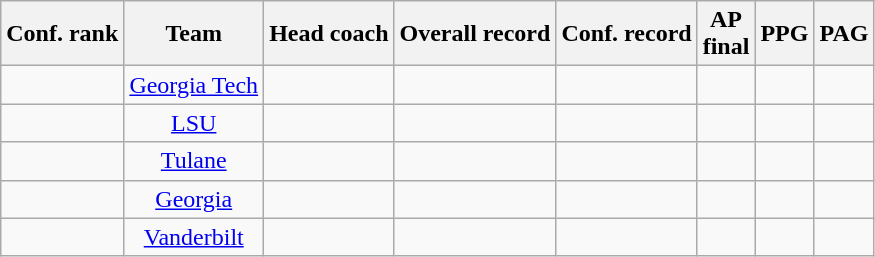<table class="wikitable sortable" style="text-align:center">
<tr>
<th scope="col">Conf. rank</th>
<th scope="col">Team</th>
<th scope="col">Head coach</th>
<th scope="col">Overall record</th>
<th scope="col">Conf. record</th>
<th scope="col">AP<br>final</th>
<th scope="col">PPG</th>
<th scope="col">PAG</th>
</tr>
<tr>
<td></td>
<td><a href='#'>Georgia Tech</a></td>
<td></td>
<td></td>
<td></td>
<td></td>
<td></td>
<td></td>
</tr>
<tr>
<td></td>
<td><a href='#'>LSU</a></td>
<td></td>
<td></td>
<td></td>
<td></td>
<td></td>
<td></td>
</tr>
<tr>
<td></td>
<td><a href='#'>Tulane</a></td>
<td></td>
<td></td>
<td></td>
<td></td>
<td></td>
<td></td>
</tr>
<tr>
<td></td>
<td><a href='#'>Georgia</a></td>
<td></td>
<td></td>
<td></td>
<td></td>
<td></td>
<td></td>
</tr>
<tr>
<td></td>
<td><a href='#'>Vanderbilt</a></td>
<td></td>
<td></td>
<td></td>
<td></td>
<td></td>
<td></td>
</tr>
</table>
